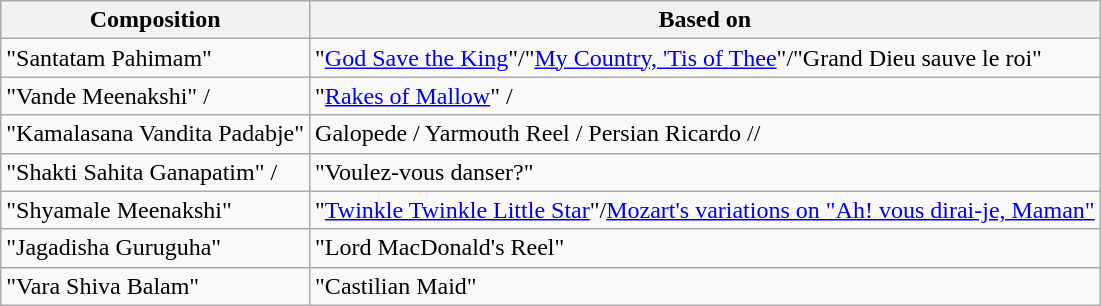<table class="wikitable">
<tr>
<th>Composition</th>
<th>Based on</th>
</tr>
<tr>
<td>"Santatam Pahimam" </td>
<td>"<a href='#'>God Save the King</a>"/"<a href='#'>My Country, 'Tis of Thee</a>"/"Grand Dieu sauve le roi" </td>
</tr>
<tr>
<td>"Vande Meenakshi" /</td>
<td>"<a href='#'>Rakes of Mallow</a>" /</td>
</tr>
<tr>
<td>"Kamalasana Vandita Padabje" </td>
<td>Galopede / Yarmouth Reel / Persian Ricardo //</td>
</tr>
<tr>
<td>"Shakti Sahita Ganapatim" /</td>
<td>"Voulez-vous danser?"</td>
</tr>
<tr>
<td>"Shyamale Meenakshi" </td>
<td>"<a href='#'>Twinkle Twinkle Little Star</a>"/<a href='#'>Mozart's variations on "Ah! vous dirai-je, Maman"</a></td>
</tr>
<tr>
<td>"Jagadisha Guruguha"</td>
<td>"Lord MacDonald's Reel"</td>
</tr>
<tr>
<td>"Vara Shiva Balam"</td>
<td>"Castilian Maid"</td>
</tr>
</table>
